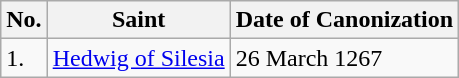<table class="wikitable">
<tr>
<th>No.</th>
<th>Saint</th>
<th>Date of Canonization</th>
</tr>
<tr>
<td>1.</td>
<td><a href='#'>Hedwig of Silesia</a></td>
<td>26 March 1267</td>
</tr>
</table>
